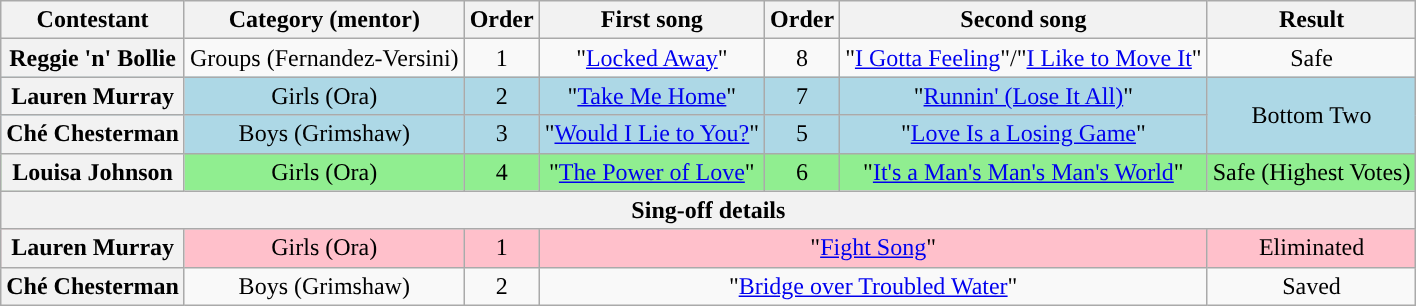<table class="wikitable plainrowheaders" style="text-align:center;">
<tr>
<th scope="col">Contestant</th>
<th scope="col">Category (mentor)</th>
<th scope="col">Order</th>
<th scope="col">First song</th>
<th scope="col">Order</th>
<th scope="col">Second song</th>
<th scope="col">Result</th>
</tr>
<tr>
<th scope="row">Reggie 'n' Bollie</th>
<td>Groups (Fernandez-Versini)</td>
<td>1</td>
<td>"<a href='#'>Locked Away</a>"</td>
<td>8</td>
<td>"<a href='#'>I Gotta Feeling</a>"/"<a href='#'>I Like to Move It</a>"</td>
<td>Safe</td>
</tr>
<tr style="background:lightblue;">
<th scope="row">Lauren Murray</th>
<td>Girls (Ora)</td>
<td>2</td>
<td>"<a href='#'>Take Me Home</a>"</td>
<td>7</td>
<td>"<a href='#'>Runnin' (Lose It All)</a>"</td>
<td rowspan=2>Bottom Two</td>
</tr>
<tr style="background:lightblue;">
<th scope="row">Ché Chesterman</th>
<td>Boys (Grimshaw)</td>
<td>3</td>
<td>"<a href='#'>Would I Lie to You?</a>"</td>
<td>5</td>
<td>"<a href='#'>Love Is a Losing Game</a>"</td>
</tr>
<tr style="background:lightgreen;">
<th scope="row">Louisa Johnson</th>
<td>Girls (Ora)</td>
<td>4</td>
<td>"<a href='#'>The Power of Love</a>"</td>
<td>6</td>
<td>"<a href='#'>It's a Man's Man's Man's World</a>"</td>
<td>Safe (Highest Votes)</td>
</tr>
<tr>
<th scope="col" colspan=8>Sing-off details</th>
</tr>
<tr style="background:pink;">
<th scope="row">Lauren Murray</th>
<td>Girls (Ora)</td>
<td>1</td>
<td colspan="3">"<a href='#'>Fight Song</a>"</td>
<td>Eliminated</td>
</tr>
<tr>
<th scope="row">Ché Chesterman</th>
<td>Boys (Grimshaw)</td>
<td>2</td>
<td colspan="3">"<a href='#'>Bridge over Troubled Water</a>"</td>
<td>Saved</td>
</tr>
</table>
